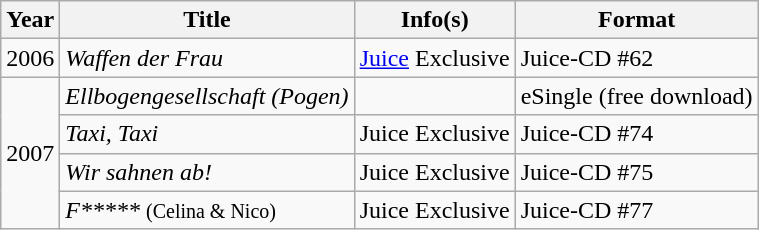<table class="wikitable">
<tr>
<th>Year</th>
<th>Title</th>
<th>Info(s)</th>
<th>Format</th>
</tr>
<tr>
<td>2006</td>
<td><em>Waffen der Frau</em></td>
<td><a href='#'>Juice</a> Exclusive</td>
<td>Juice-CD #62</td>
</tr>
<tr>
<td rowspan="4">2007</td>
<td><em>Ellbogengesellschaft (Pogen)</em></td>
<td></td>
<td>eSingle (free download)</td>
</tr>
<tr>
<td><em>Taxi, Taxi</em></td>
<td>Juice Exclusive</td>
<td>Juice-CD #74</td>
</tr>
<tr>
<td><em>Wir sahnen ab!</em></td>
<td>Juice Exclusive</td>
<td>Juice-CD #75</td>
</tr>
<tr>
<td><em>F*****</em> <small>(Celina & Nico)</small></td>
<td>Juice Exclusive</td>
<td>Juice-CD #77</td>
</tr>
</table>
